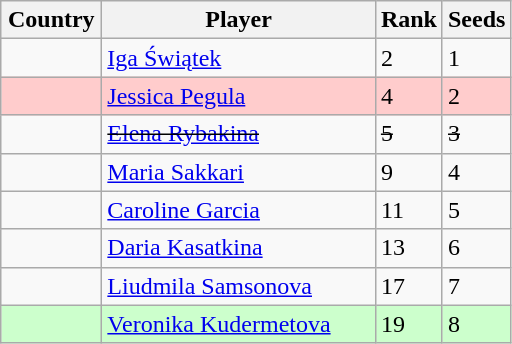<table class="sortable wikitable">
<tr>
<th width="60">Country</th>
<th width="175">Player</th>
<th>Rank</th>
<th>Seeds</th>
</tr>
<tr>
<td></td>
<td><a href='#'>Iga Świątek</a></td>
<td>2</td>
<td>1</td>
</tr>
<tr style="background:#fcc;">
<td></td>
<td><a href='#'>Jessica Pegula</a></td>
<td>4</td>
<td>2</td>
</tr>
<tr>
<td><s></s></td>
<td><s><a href='#'>Elena Rybakina</a></s></td>
<td><s>5</s></td>
<td><s>3</s></td>
</tr>
<tr>
<td></td>
<td><a href='#'>Maria Sakkari</a></td>
<td>9</td>
<td>4</td>
</tr>
<tr>
<td></td>
<td><a href='#'>Caroline Garcia</a></td>
<td>11</td>
<td>5</td>
</tr>
<tr>
<td></td>
<td><a href='#'>Daria Kasatkina</a></td>
<td>13</td>
<td>6</td>
</tr>
<tr>
<td></td>
<td><a href='#'>Liudmila Samsonova</a></td>
<td>17</td>
<td>7</td>
</tr>
<tr style="background:#cfc;">
<td></td>
<td><a href='#'>Veronika Kudermetova</a></td>
<td>19</td>
<td>8</td>
</tr>
</table>
